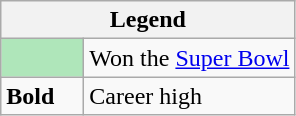<table class="wikitable">
<tr>
<th colspan="2">Legend</th>
</tr>
<tr>
<th style="background:#afe6ba; width:3em;"></th>
<td>Won the <a href='#'>Super Bowl</a></td>
</tr>
<tr>
<td><strong>Bold</strong></td>
<td>Career high</td>
</tr>
</table>
